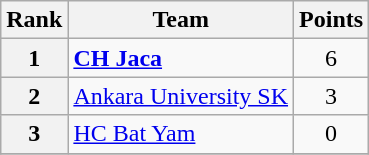<table class="wikitable" style="text-align: center;">
<tr>
<th>Rank</th>
<th>Team</th>
<th>Points</th>
</tr>
<tr>
<th>1</th>
<td style="text-align: left;"> <strong><a href='#'>CH Jaca</a></strong></td>
<td>6</td>
</tr>
<tr>
<th>2</th>
<td style="text-align: left;"> <a href='#'>Ankara University SK</a></td>
<td>3</td>
</tr>
<tr>
<th>3</th>
<td style="text-align: left;"> <a href='#'>HC Bat Yam</a></td>
<td>0</td>
</tr>
<tr>
</tr>
</table>
